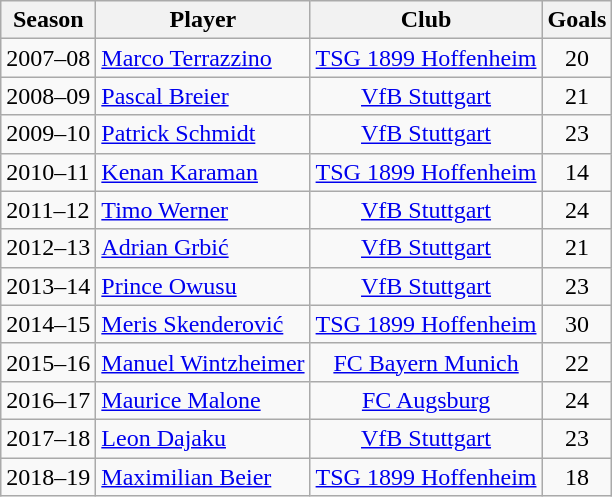<table class="wikitable sortable">
<tr>
<th>Season</th>
<th>Player</th>
<th>Club</th>
<th>Goals</th>
</tr>
<tr align="center">
<td align="left">2007–08</td>
<td align="left"> <a href='#'>Marco Terrazzino</a></td>
<td><a href='#'>TSG 1899 Hoffenheim</a></td>
<td>20</td>
</tr>
<tr align="center">
<td align="left">2008–09</td>
<td align="left"> <a href='#'>Pascal Breier</a></td>
<td><a href='#'>VfB Stuttgart</a></td>
<td>21</td>
</tr>
<tr align="center">
<td align="left">2009–10</td>
<td align="left"> <a href='#'>Patrick Schmidt</a></td>
<td><a href='#'>VfB Stuttgart</a></td>
<td>23</td>
</tr>
<tr align="center">
<td align="left">2010–11</td>
<td align="left"> <a href='#'>Kenan Karaman</a></td>
<td><a href='#'>TSG 1899 Hoffenheim</a></td>
<td>14</td>
</tr>
<tr align="center">
<td align="left">2011–12</td>
<td align="left"> <a href='#'>Timo Werner</a></td>
<td><a href='#'>VfB Stuttgart</a></td>
<td>24</td>
</tr>
<tr align="center">
<td align="left">2012–13</td>
<td align="left"> <a href='#'>Adrian Grbić</a></td>
<td><a href='#'>VfB Stuttgart</a></td>
<td>21</td>
</tr>
<tr align="center">
<td align="left">2013–14</td>
<td align="left"> <a href='#'>Prince Owusu</a></td>
<td><a href='#'>VfB Stuttgart</a></td>
<td>23</td>
</tr>
<tr align="center">
<td align="left">2014–15</td>
<td align="left"> <a href='#'>Meris Skenderović</a></td>
<td><a href='#'>TSG 1899 Hoffenheim</a></td>
<td>30</td>
</tr>
<tr align="center">
<td align="left">2015–16</td>
<td align="left"> <a href='#'>Manuel Wintzheimer</a></td>
<td><a href='#'>FC Bayern Munich</a></td>
<td>22</td>
</tr>
<tr align="center">
<td align="left">2016–17</td>
<td align="left"> <a href='#'>Maurice Malone</a></td>
<td><a href='#'>FC Augsburg</a></td>
<td>24</td>
</tr>
<tr align="center">
<td align="left">2017–18</td>
<td align="left"> <a href='#'>Leon Dajaku</a></td>
<td><a href='#'>VfB Stuttgart</a></td>
<td>23</td>
</tr>
<tr align="center">
<td align="left">2018–19</td>
<td align="left"> <a href='#'>Maximilian Beier</a></td>
<td><a href='#'>TSG 1899 Hoffenheim</a></td>
<td>18</td>
</tr>
</table>
